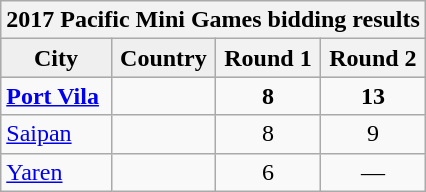<table class="wikitable" width="auto" style="text-align: center">
<tr>
<th colspan="6">2017 Pacific Mini Games bidding results</th>
</tr>
<tr style="background:silver;">
<th style="background:#efefef;">City</th>
<th style="background:#efefef;">Country</th>
<th>Round 1</th>
<th>Round 2</th>
</tr>
<tr style="font-weight:bold;">
<td style="text-align:left;"><a href='#'>Port Vila</a></td>
<td style="text-align:left;"></td>
<td>8</td>
<td>13</td>
</tr>
<tr>
<td style="text-align:left;"><a href='#'>Saipan</a></td>
<td style="text-align:left;"></td>
<td>8</td>
<td>9</td>
</tr>
<tr>
<td style="text-align:left;"><a href='#'>Yaren</a></td>
<td style="text-align:left;"></td>
<td>6</td>
<td>—</td>
</tr>
</table>
